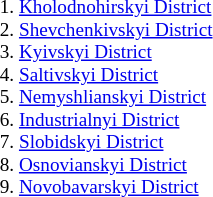<table class="toccolours" style="float:right; font-size:80%; margin-left:10px;">
<tr>
<td style="padding-left:1em;"><ol><br><li><a href='#'>Kholodnohirskyi District</a></li>
<li><a href='#'>Shevchenkivskyi District</a></li>
<li><a href='#'>Kyivskyi District</a></li>
<li><a href='#'>Saltivskyi District</a></li>
<li><a href='#'>Nemyshlianskyi District</a></li>
<li><a href='#'>Industrialnyi District</a></li>
<li><a href='#'>Slobidskyi District</a></li>
<li><a href='#'>Osnovianskyi District</a></li>
<li><a href='#'>Novobavarskyi District</a></li>
</ol></td>
<td></td>
<td><ol><br></ol></td>
</tr>
</table>
